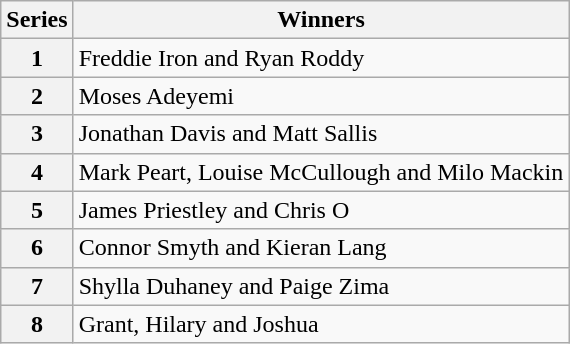<table class="wikitable">
<tr>
<th>Series</th>
<th>Winners</th>
</tr>
<tr>
<th>1</th>
<td>Freddie Iron and Ryan Roddy</td>
</tr>
<tr>
<th>2</th>
<td>Moses Adeyemi</td>
</tr>
<tr>
<th>3</th>
<td>Jonathan Davis and Matt Sallis</td>
</tr>
<tr>
<th>4</th>
<td>Mark Peart, Louise McCullough and Milo Mackin</td>
</tr>
<tr>
<th>5</th>
<td>James Priestley and Chris O</td>
</tr>
<tr>
<th>6</th>
<td>Connor Smyth and Kieran Lang</td>
</tr>
<tr>
<th>7</th>
<td>Shylla Duhaney and Paige Zima</td>
</tr>
<tr>
<th>8</th>
<td>Grant, Hilary and Joshua</td>
</tr>
</table>
